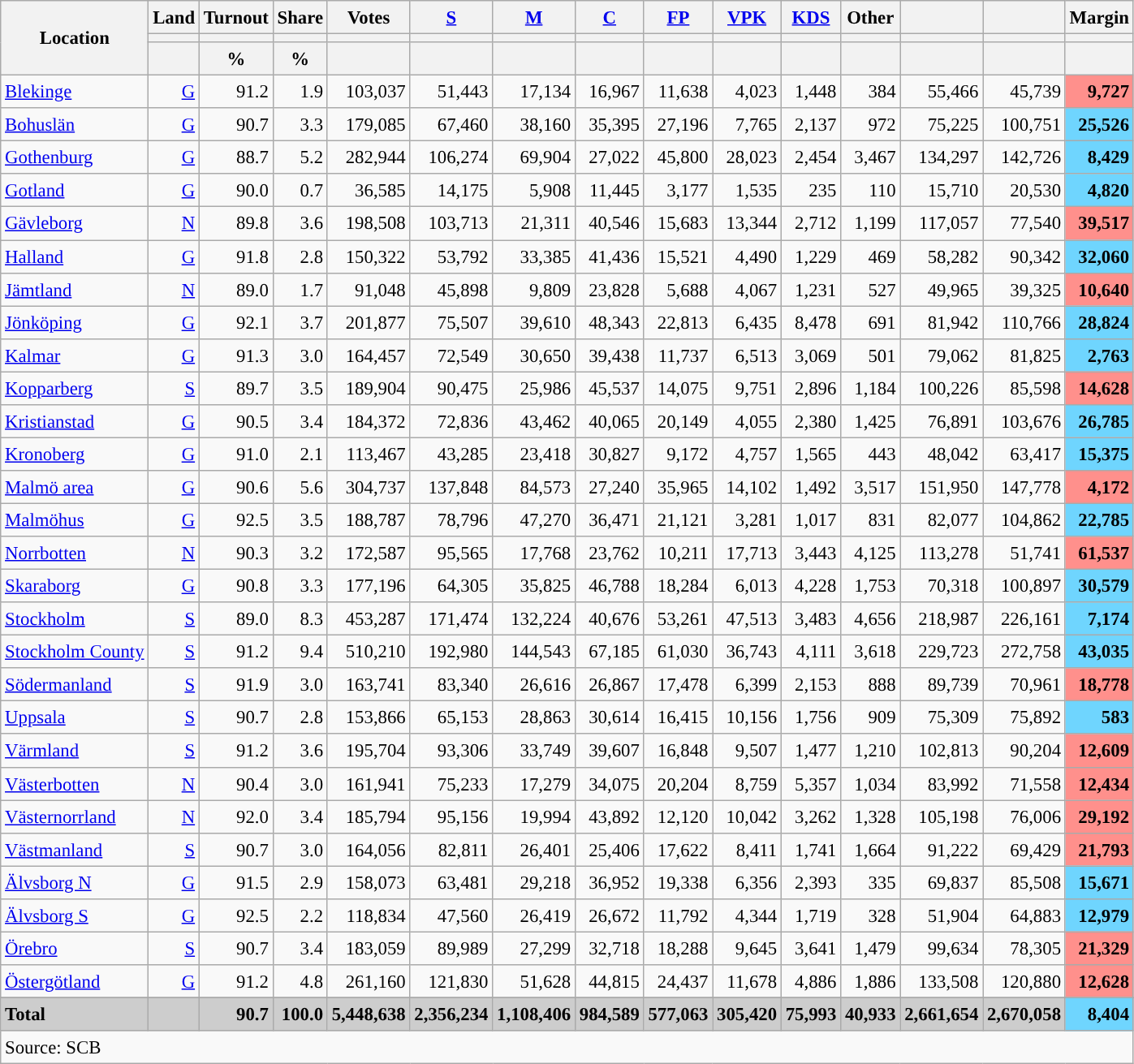<table class="wikitable sortable" style="text-align:right; font-size:95%; line-height:20px;">
<tr>
<th rowspan="3">Location</th>
<th>Land</th>
<th>Turnout</th>
<th>Share</th>
<th>Votes</th>
<th width="30px" class="unsortable"><a href='#'>S</a></th>
<th width="30px" class="unsortable"><a href='#'>M</a></th>
<th width="30px" class="unsortable"><a href='#'>C</a></th>
<th width="30px" class="unsortable"><a href='#'>FP</a></th>
<th width="30px" class="unsortable"><a href='#'>VPK</a></th>
<th width="30px" class="unsortable"><a href='#'>KDS</a></th>
<th width="30px" class="unsortable">Other</th>
<th></th>
<th></th>
<th>Margin</th>
</tr>
<tr>
<th></th>
<th></th>
<th></th>
<th></th>
<th style="background:"></th>
<th style="background:"></th>
<th style="background:"></th>
<th style="background:"></th>
<th style="background:"></th>
<th style="background:"></th>
<th style="background:"></th>
<th style="background:"></th>
<th style="background:"></th>
<th></th>
</tr>
<tr>
<th></th>
<th data-sort-type="number">%</th>
<th data-sort-type="number">%</th>
<th></th>
<th data-sort-type="number"></th>
<th data-sort-type="number"></th>
<th data-sort-type="number"></th>
<th data-sort-type="number"></th>
<th data-sort-type="number"></th>
<th data-sort-type="number"></th>
<th data-sort-type="number"></th>
<th data-sort-type="number"></th>
<th data-sort-type="number"></th>
<th data-sort-type="number"></th>
</tr>
<tr>
<td align=left><a href='#'>Blekinge</a></td>
<td><a href='#'>G</a></td>
<td>91.2</td>
<td>1.9</td>
<td>103,037</td>
<td>51,443</td>
<td>17,134</td>
<td>16,967</td>
<td>11,638</td>
<td>4,023</td>
<td>1,448</td>
<td>384</td>
<td>55,466</td>
<td>45,739</td>
<td bgcolor=#ff908c><strong>9,727</strong></td>
</tr>
<tr>
<td align=left><a href='#'>Bohuslän</a></td>
<td><a href='#'>G</a></td>
<td>90.7</td>
<td>3.3</td>
<td>179,085</td>
<td>67,460</td>
<td>38,160</td>
<td>35,395</td>
<td>27,196</td>
<td>7,765</td>
<td>2,137</td>
<td>972</td>
<td>75,225</td>
<td>100,751</td>
<td bgcolor=#6fd5fe><strong>25,526</strong></td>
</tr>
<tr>
<td align=left><a href='#'>Gothenburg</a></td>
<td><a href='#'>G</a></td>
<td>88.7</td>
<td>5.2</td>
<td>282,944</td>
<td>106,274</td>
<td>69,904</td>
<td>27,022</td>
<td>45,800</td>
<td>28,023</td>
<td>2,454</td>
<td>3,467</td>
<td>134,297</td>
<td>142,726</td>
<td bgcolor=#6fd5fe><strong>8,429</strong></td>
</tr>
<tr>
<td align=left><a href='#'>Gotland</a></td>
<td><a href='#'>G</a></td>
<td>90.0</td>
<td>0.7</td>
<td>36,585</td>
<td>14,175</td>
<td>5,908</td>
<td>11,445</td>
<td>3,177</td>
<td>1,535</td>
<td>235</td>
<td>110</td>
<td>15,710</td>
<td>20,530</td>
<td bgcolor=#6fd5fe><strong>4,820</strong></td>
</tr>
<tr>
<td align=left><a href='#'>Gävleborg</a></td>
<td><a href='#'>N</a></td>
<td>89.8</td>
<td>3.6</td>
<td>198,508</td>
<td>103,713</td>
<td>21,311</td>
<td>40,546</td>
<td>15,683</td>
<td>13,344</td>
<td>2,712</td>
<td>1,199</td>
<td>117,057</td>
<td>77,540</td>
<td bgcolor=#ff908c><strong>39,517</strong></td>
</tr>
<tr>
<td align=left><a href='#'>Halland</a></td>
<td><a href='#'>G</a></td>
<td>91.8</td>
<td>2.8</td>
<td>150,322</td>
<td>53,792</td>
<td>33,385</td>
<td>41,436</td>
<td>15,521</td>
<td>4,490</td>
<td>1,229</td>
<td>469</td>
<td>58,282</td>
<td>90,342</td>
<td bgcolor=#6fd5fe><strong>32,060</strong></td>
</tr>
<tr>
<td align=left><a href='#'>Jämtland</a></td>
<td><a href='#'>N</a></td>
<td>89.0</td>
<td>1.7</td>
<td>91,048</td>
<td>45,898</td>
<td>9,809</td>
<td>23,828</td>
<td>5,688</td>
<td>4,067</td>
<td>1,231</td>
<td>527</td>
<td>49,965</td>
<td>39,325</td>
<td bgcolor=#ff908c><strong>10,640</strong></td>
</tr>
<tr>
<td align=left><a href='#'>Jönköping</a></td>
<td><a href='#'>G</a></td>
<td>92.1</td>
<td>3.7</td>
<td>201,877</td>
<td>75,507</td>
<td>39,610</td>
<td>48,343</td>
<td>22,813</td>
<td>6,435</td>
<td>8,478</td>
<td>691</td>
<td>81,942</td>
<td>110,766</td>
<td bgcolor=#6fd5fe><strong>28,824</strong></td>
</tr>
<tr>
<td align=left><a href='#'>Kalmar</a></td>
<td><a href='#'>G</a></td>
<td>91.3</td>
<td>3.0</td>
<td>164,457</td>
<td>72,549</td>
<td>30,650</td>
<td>39,438</td>
<td>11,737</td>
<td>6,513</td>
<td>3,069</td>
<td>501</td>
<td>79,062</td>
<td>81,825</td>
<td bgcolor=#6fd5fe><strong>2,763</strong></td>
</tr>
<tr>
<td align=left><a href='#'>Kopparberg</a></td>
<td><a href='#'>S</a></td>
<td>89.7</td>
<td>3.5</td>
<td>189,904</td>
<td>90,475</td>
<td>25,986</td>
<td>45,537</td>
<td>14,075</td>
<td>9,751</td>
<td>2,896</td>
<td>1,184</td>
<td>100,226</td>
<td>85,598</td>
<td bgcolor=#ff908c><strong>14,628</strong></td>
</tr>
<tr>
<td align=left><a href='#'>Kristianstad</a></td>
<td><a href='#'>G</a></td>
<td>90.5</td>
<td>3.4</td>
<td>184,372</td>
<td>72,836</td>
<td>43,462</td>
<td>40,065</td>
<td>20,149</td>
<td>4,055</td>
<td>2,380</td>
<td>1,425</td>
<td>76,891</td>
<td>103,676</td>
<td bgcolor=#6fd5fe><strong>26,785</strong></td>
</tr>
<tr>
<td align=left><a href='#'>Kronoberg</a></td>
<td><a href='#'>G</a></td>
<td>91.0</td>
<td>2.1</td>
<td>113,467</td>
<td>43,285</td>
<td>23,418</td>
<td>30,827</td>
<td>9,172</td>
<td>4,757</td>
<td>1,565</td>
<td>443</td>
<td>48,042</td>
<td>63,417</td>
<td bgcolor=#6fd5fe><strong>15,375</strong></td>
</tr>
<tr>
<td align=left><a href='#'>Malmö area</a></td>
<td><a href='#'>G</a></td>
<td>90.6</td>
<td>5.6</td>
<td>304,737</td>
<td>137,848</td>
<td>84,573</td>
<td>27,240</td>
<td>35,965</td>
<td>14,102</td>
<td>1,492</td>
<td>3,517</td>
<td>151,950</td>
<td>147,778</td>
<td bgcolor=#ff908c><strong>4,172</strong></td>
</tr>
<tr>
<td align=left><a href='#'>Malmöhus</a></td>
<td><a href='#'>G</a></td>
<td>92.5</td>
<td>3.5</td>
<td>188,787</td>
<td>78,796</td>
<td>47,270</td>
<td>36,471</td>
<td>21,121</td>
<td>3,281</td>
<td>1,017</td>
<td>831</td>
<td>82,077</td>
<td>104,862</td>
<td bgcolor=#6fd5fe><strong>22,785</strong></td>
</tr>
<tr>
<td align=left><a href='#'>Norrbotten</a></td>
<td><a href='#'>N</a></td>
<td>90.3</td>
<td>3.2</td>
<td>172,587</td>
<td>95,565</td>
<td>17,768</td>
<td>23,762</td>
<td>10,211</td>
<td>17,713</td>
<td>3,443</td>
<td>4,125</td>
<td>113,278</td>
<td>51,741</td>
<td bgcolor=#ff908c><strong>61,537</strong></td>
</tr>
<tr>
<td align=left><a href='#'>Skaraborg</a></td>
<td><a href='#'>G</a></td>
<td>90.8</td>
<td>3.3</td>
<td>177,196</td>
<td>64,305</td>
<td>35,825</td>
<td>46,788</td>
<td>18,284</td>
<td>6,013</td>
<td>4,228</td>
<td>1,753</td>
<td>70,318</td>
<td>100,897</td>
<td bgcolor=#6fd5fe><strong>30,579</strong></td>
</tr>
<tr>
<td align=left><a href='#'>Stockholm</a></td>
<td><a href='#'>S</a></td>
<td>89.0</td>
<td>8.3</td>
<td>453,287</td>
<td>171,474</td>
<td>132,224</td>
<td>40,676</td>
<td>53,261</td>
<td>47,513</td>
<td>3,483</td>
<td>4,656</td>
<td>218,987</td>
<td>226,161</td>
<td bgcolor=#6fd5fe><strong>7,174</strong></td>
</tr>
<tr>
<td align=left><a href='#'>Stockholm County</a></td>
<td><a href='#'>S</a></td>
<td>91.2</td>
<td>9.4</td>
<td>510,210</td>
<td>192,980</td>
<td>144,543</td>
<td>67,185</td>
<td>61,030</td>
<td>36,743</td>
<td>4,111</td>
<td>3,618</td>
<td>229,723</td>
<td>272,758</td>
<td bgcolor=#6fd5fe><strong>43,035</strong></td>
</tr>
<tr>
<td align=left><a href='#'>Södermanland</a></td>
<td><a href='#'>S</a></td>
<td>91.9</td>
<td>3.0</td>
<td>163,741</td>
<td>83,340</td>
<td>26,616</td>
<td>26,867</td>
<td>17,478</td>
<td>6,399</td>
<td>2,153</td>
<td>888</td>
<td>89,739</td>
<td>70,961</td>
<td bgcolor=#ff908c><strong>18,778</strong></td>
</tr>
<tr>
<td align=left><a href='#'>Uppsala</a></td>
<td><a href='#'>S</a></td>
<td>90.7</td>
<td>2.8</td>
<td>153,866</td>
<td>65,153</td>
<td>28,863</td>
<td>30,614</td>
<td>16,415</td>
<td>10,156</td>
<td>1,756</td>
<td>909</td>
<td>75,309</td>
<td>75,892</td>
<td bgcolor=#6fd5fe><strong>583</strong></td>
</tr>
<tr>
<td align=left><a href='#'>Värmland</a></td>
<td><a href='#'>S</a></td>
<td>91.2</td>
<td>3.6</td>
<td>195,704</td>
<td>93,306</td>
<td>33,749</td>
<td>39,607</td>
<td>16,848</td>
<td>9,507</td>
<td>1,477</td>
<td>1,210</td>
<td>102,813</td>
<td>90,204</td>
<td bgcolor=#ff908c><strong>12,609</strong></td>
</tr>
<tr>
<td align=left><a href='#'>Västerbotten</a></td>
<td><a href='#'>N</a></td>
<td>90.4</td>
<td>3.0</td>
<td>161,941</td>
<td>75,233</td>
<td>17,279</td>
<td>34,075</td>
<td>20,204</td>
<td>8,759</td>
<td>5,357</td>
<td>1,034</td>
<td>83,992</td>
<td>71,558</td>
<td bgcolor=#ff908c><strong>12,434</strong></td>
</tr>
<tr>
<td align=left><a href='#'>Västernorrland</a></td>
<td><a href='#'>N</a></td>
<td>92.0</td>
<td>3.4</td>
<td>185,794</td>
<td>95,156</td>
<td>19,994</td>
<td>43,892</td>
<td>12,120</td>
<td>10,042</td>
<td>3,262</td>
<td>1,328</td>
<td>105,198</td>
<td>76,006</td>
<td bgcolor=#ff908c><strong>29,192</strong></td>
</tr>
<tr>
<td align=left><a href='#'>Västmanland</a></td>
<td><a href='#'>S</a></td>
<td>90.7</td>
<td>3.0</td>
<td>164,056</td>
<td>82,811</td>
<td>26,401</td>
<td>25,406</td>
<td>17,622</td>
<td>8,411</td>
<td>1,741</td>
<td>1,664</td>
<td>91,222</td>
<td>69,429</td>
<td bgcolor=#ff908c><strong>21,793</strong></td>
</tr>
<tr>
<td align=left><a href='#'>Älvsborg N</a></td>
<td><a href='#'>G</a></td>
<td>91.5</td>
<td>2.9</td>
<td>158,073</td>
<td>63,481</td>
<td>29,218</td>
<td>36,952</td>
<td>19,338</td>
<td>6,356</td>
<td>2,393</td>
<td>335</td>
<td>69,837</td>
<td>85,508</td>
<td bgcolor=#6fd5fe><strong>15,671</strong></td>
</tr>
<tr>
<td align=left><a href='#'>Älvsborg S</a></td>
<td><a href='#'>G</a></td>
<td>92.5</td>
<td>2.2</td>
<td>118,834</td>
<td>47,560</td>
<td>26,419</td>
<td>26,672</td>
<td>11,792</td>
<td>4,344</td>
<td>1,719</td>
<td>328</td>
<td>51,904</td>
<td>64,883</td>
<td bgcolor=#6fd5fe><strong>12,979</strong></td>
</tr>
<tr>
<td align=left><a href='#'>Örebro</a></td>
<td><a href='#'>S</a></td>
<td>90.7</td>
<td>3.4</td>
<td>183,059</td>
<td>89,989</td>
<td>27,299</td>
<td>32,718</td>
<td>18,288</td>
<td>9,645</td>
<td>3,641</td>
<td>1,479</td>
<td>99,634</td>
<td>78,305</td>
<td bgcolor=#ff908c><strong>21,329</strong></td>
</tr>
<tr>
<td align=left><a href='#'>Östergötland</a></td>
<td><a href='#'>G</a></td>
<td>91.2</td>
<td>4.8</td>
<td>261,160</td>
<td>121,830</td>
<td>51,628</td>
<td>44,815</td>
<td>24,437</td>
<td>11,678</td>
<td>4,886</td>
<td>1,886</td>
<td>133,508</td>
<td>120,880</td>
<td bgcolor=#ff908c><strong>12,628</strong></td>
</tr>
<tr>
</tr>
<tr style="background:#CDCDCD;">
<td align=left><strong>Total</strong></td>
<td></td>
<td><strong>90.7</strong></td>
<td><strong>100.0</strong></td>
<td><strong>5,448,638</strong></td>
<td><strong>2,356,234</strong></td>
<td><strong>1,108,406</strong></td>
<td><strong>984,589</strong></td>
<td><strong>577,063</strong></td>
<td><strong>305,420</strong></td>
<td><strong>75,993</strong></td>
<td><strong>40,933</strong></td>
<td><strong>2,661,654</strong></td>
<td><strong>2,670,058</strong></td>
<td bgcolor=#6fd5fe><strong>8,404</strong></td>
</tr>
<tr>
<td align=left colspan=15>Source: SCB</td>
</tr>
</table>
